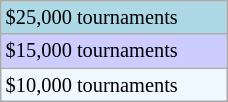<table class="wikitable" style="font-size:85%;" width=12%>
<tr style="background:lightblue;">
<td>$25,000 tournaments</td>
</tr>
<tr style="background:#ccccff;">
<td>$15,000 tournaments</td>
</tr>
<tr style="background:#f0f8ff;">
<td>$10,000 tournaments</td>
</tr>
</table>
